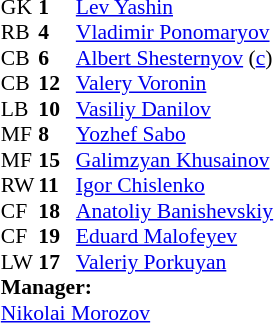<table style="font-size:90%; margin:0.2em auto;" cellspacing="0" cellpadding="0">
<tr>
<th width="25"></th>
<th width="25"></th>
</tr>
<tr>
<td>GK</td>
<td><strong>1</strong></td>
<td><a href='#'>Lev Yashin</a></td>
</tr>
<tr>
<td>RB</td>
<td><strong>4</strong></td>
<td><a href='#'>Vladimir Ponomaryov</a></td>
</tr>
<tr>
<td>CB</td>
<td><strong>6</strong></td>
<td><a href='#'>Albert Shesternyov</a> (<a href='#'>c</a>)</td>
</tr>
<tr>
<td>CB</td>
<td><strong>12</strong></td>
<td><a href='#'>Valery Voronin</a></td>
</tr>
<tr>
<td>LB</td>
<td><strong>10</strong></td>
<td><a href='#'>Vasiliy Danilov</a></td>
</tr>
<tr>
<td>MF</td>
<td><strong>8</strong></td>
<td><a href='#'>Yozhef Sabo</a></td>
</tr>
<tr>
<td>MF</td>
<td><strong>15</strong></td>
<td><a href='#'>Galimzyan Khusainov</a></td>
</tr>
<tr>
<td>RW</td>
<td><strong>11</strong></td>
<td><a href='#'>Igor Chislenko</a></td>
</tr>
<tr>
<td>CF</td>
<td><strong>18</strong></td>
<td><a href='#'>Anatoliy Banishevskiy</a></td>
</tr>
<tr>
<td>CF</td>
<td><strong>19</strong></td>
<td><a href='#'>Eduard Malofeyev</a></td>
</tr>
<tr>
<td>LW</td>
<td><strong>17</strong></td>
<td><a href='#'>Valeriy Porkuyan</a></td>
</tr>
<tr>
<td colspan=3><strong>Manager:</strong></td>
</tr>
<tr>
<td colspan=3><a href='#'>Nikolai Morozov</a></td>
</tr>
</table>
